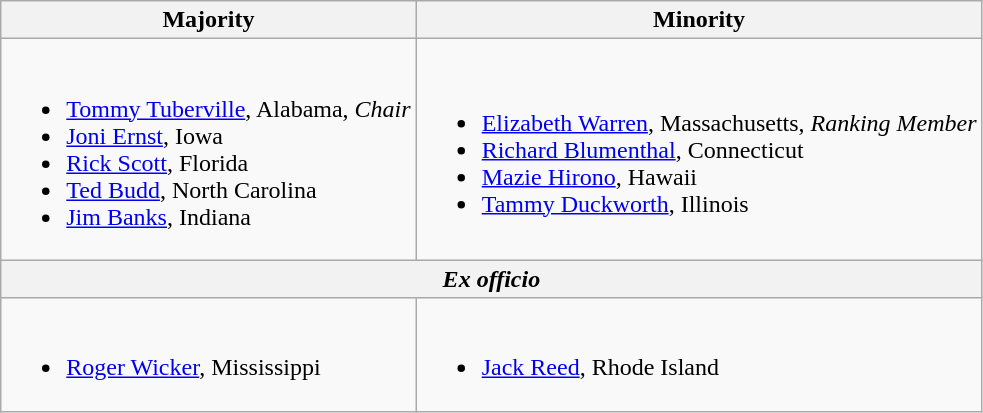<table class=wikitable>
<tr>
<th>Majority</th>
<th>Minority</th>
</tr>
<tr>
<td><br><ul><li><a href='#'>Tommy Tuberville</a>, Alabama, <em>Chair</em></li><li><a href='#'>Joni Ernst</a>, Iowa</li><li><a href='#'>Rick Scott</a>, Florida</li><li><a href='#'>Ted Budd</a>, North Carolina</li><li><a href='#'>Jim Banks</a>, Indiana</li></ul></td>
<td><br><ul><li><a href='#'>Elizabeth Warren</a>, Massachusetts, <em>Ranking Member</em></li><li><a href='#'>Richard Blumenthal</a>, Connecticut</li><li><a href='#'>Mazie Hirono</a>, Hawaii</li><li><a href='#'>Tammy Duckworth</a>, Illinois</li></ul></td>
</tr>
<tr>
<th colspan=2><em>Ex officio</em></th>
</tr>
<tr>
<td><br><ul><li><a href='#'>Roger Wicker</a>, Mississippi</li></ul></td>
<td><br><ul><li><a href='#'>Jack Reed</a>, Rhode Island</li></ul></td>
</tr>
</table>
